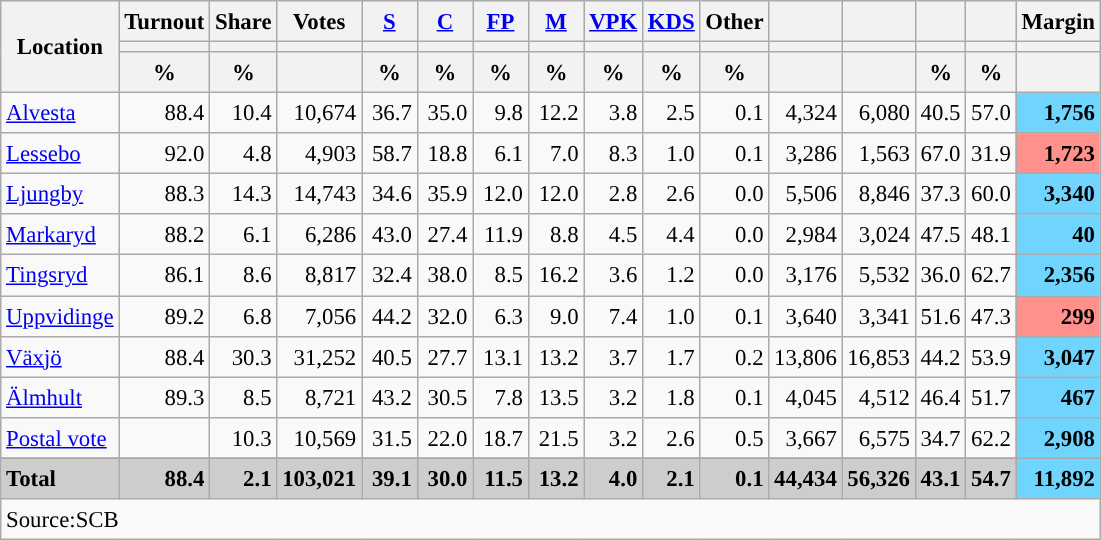<table class="wikitable sortable" style="text-align:right; font-size:95%; line-height:20px;">
<tr>
<th rowspan="3">Location</th>
<th>Turnout</th>
<th>Share</th>
<th>Votes</th>
<th width="30px" class="unsortable"><a href='#'>S</a></th>
<th width="30px" class="unsortable"><a href='#'>C</a></th>
<th width="30px" class="unsortable"><a href='#'>FP</a></th>
<th width="30px" class="unsortable"><a href='#'>M</a></th>
<th width="30px" class="unsortable"><a href='#'>VPK</a></th>
<th width="30px" class="unsortable"><a href='#'>KDS</a></th>
<th width="30px" class="unsortable">Other</th>
<th></th>
<th></th>
<th></th>
<th></th>
<th>Margin</th>
</tr>
<tr>
<th></th>
<th></th>
<th></th>
<th style="background:"></th>
<th style="background:"></th>
<th style="background:"></th>
<th style="background:"></th>
<th style="background:"></th>
<th style="background:"></th>
<th style="background:"></th>
<th style="background:"></th>
<th style="background:"></th>
<th style="background:"></th>
<th style="background:"></th>
<th></th>
</tr>
<tr>
<th data-sort-type="number">%</th>
<th data-sort-type="number">%</th>
<th></th>
<th data-sort-type="number">%</th>
<th data-sort-type="number">%</th>
<th data-sort-type="number">%</th>
<th data-sort-type="number">%</th>
<th data-sort-type="number">%</th>
<th data-sort-type="number">%</th>
<th data-sort-type="number">%</th>
<th data-sort-type="number"></th>
<th data-sort-type="number"></th>
<th data-sort-type="number">%</th>
<th data-sort-type="number">%</th>
<th data-sort-type="number"></th>
</tr>
<tr>
<td align=left><a href='#'>Alvesta</a></td>
<td>88.4</td>
<td>10.4</td>
<td>10,674</td>
<td>36.7</td>
<td>35.0</td>
<td>9.8</td>
<td>12.2</td>
<td>3.8</td>
<td>2.5</td>
<td>0.1</td>
<td>4,324</td>
<td>6,080</td>
<td>40.5</td>
<td>57.0</td>
<td bgcolor=#6fd5fe><strong>1,756</strong></td>
</tr>
<tr>
<td align=left><a href='#'>Lessebo</a></td>
<td>92.0</td>
<td>4.8</td>
<td>4,903</td>
<td>58.7</td>
<td>18.8</td>
<td>6.1</td>
<td>7.0</td>
<td>8.3</td>
<td>1.0</td>
<td>0.1</td>
<td>3,286</td>
<td>1,563</td>
<td>67.0</td>
<td>31.9</td>
<td bgcolor=#ff908c><strong>1,723</strong></td>
</tr>
<tr>
<td align=left><a href='#'>Ljungby</a></td>
<td>88.3</td>
<td>14.3</td>
<td>14,743</td>
<td>34.6</td>
<td>35.9</td>
<td>12.0</td>
<td>12.0</td>
<td>2.8</td>
<td>2.6</td>
<td>0.0</td>
<td>5,506</td>
<td>8,846</td>
<td>37.3</td>
<td>60.0</td>
<td bgcolor=#6fd5fe><strong>3,340</strong></td>
</tr>
<tr>
<td align=left><a href='#'>Markaryd</a></td>
<td>88.2</td>
<td>6.1</td>
<td>6,286</td>
<td>43.0</td>
<td>27.4</td>
<td>11.9</td>
<td>8.8</td>
<td>4.5</td>
<td>4.4</td>
<td>0.0</td>
<td>2,984</td>
<td>3,024</td>
<td>47.5</td>
<td>48.1</td>
<td bgcolor=#6fd5fe><strong>40</strong></td>
</tr>
<tr>
<td align=left><a href='#'>Tingsryd</a></td>
<td>86.1</td>
<td>8.6</td>
<td>8,817</td>
<td>32.4</td>
<td>38.0</td>
<td>8.5</td>
<td>16.2</td>
<td>3.6</td>
<td>1.2</td>
<td>0.0</td>
<td>3,176</td>
<td>5,532</td>
<td>36.0</td>
<td>62.7</td>
<td bgcolor=#6fd5fe><strong>2,356</strong></td>
</tr>
<tr>
<td align=left><a href='#'>Uppvidinge</a></td>
<td>89.2</td>
<td>6.8</td>
<td>7,056</td>
<td>44.2</td>
<td>32.0</td>
<td>6.3</td>
<td>9.0</td>
<td>7.4</td>
<td>1.0</td>
<td>0.1</td>
<td>3,640</td>
<td>3,341</td>
<td>51.6</td>
<td>47.3</td>
<td bgcolor=#ff908c><strong>299</strong></td>
</tr>
<tr>
<td align=left><a href='#'>Växjö</a></td>
<td>88.4</td>
<td>30.3</td>
<td>31,252</td>
<td>40.5</td>
<td>27.7</td>
<td>13.1</td>
<td>13.2</td>
<td>3.7</td>
<td>1.7</td>
<td>0.2</td>
<td>13,806</td>
<td>16,853</td>
<td>44.2</td>
<td>53.9</td>
<td bgcolor=#6fd5fe><strong>3,047</strong></td>
</tr>
<tr>
<td align=left><a href='#'>Älmhult</a></td>
<td>89.3</td>
<td>8.5</td>
<td>8,721</td>
<td>43.2</td>
<td>30.5</td>
<td>7.8</td>
<td>13.5</td>
<td>3.2</td>
<td>1.8</td>
<td>0.1</td>
<td>4,045</td>
<td>4,512</td>
<td>46.4</td>
<td>51.7</td>
<td bgcolor=#6fd5fe><strong>467</strong></td>
</tr>
<tr>
<td align=left><a href='#'>Postal vote</a></td>
<td></td>
<td>10.3</td>
<td>10,569</td>
<td>31.5</td>
<td>22.0</td>
<td>18.7</td>
<td>21.5</td>
<td>3.2</td>
<td>2.6</td>
<td>0.5</td>
<td>3,667</td>
<td>6,575</td>
<td>34.7</td>
<td>62.2</td>
<td bgcolor=#6fd5fe><strong>2,908</strong></td>
</tr>
<tr>
</tr>
<tr style="background:#CDCDCD;">
<td align=left><strong>Total</strong></td>
<td><strong>88.4</strong></td>
<td><strong>2.1</strong></td>
<td><strong>103,021</strong></td>
<td><strong>39.1</strong></td>
<td><strong>30.0</strong></td>
<td><strong>11.5</strong></td>
<td><strong>13.2</strong></td>
<td><strong>4.0</strong></td>
<td><strong>2.1</strong></td>
<td><strong>0.1</strong></td>
<td><strong>44,434</strong></td>
<td><strong>56,326</strong></td>
<td><strong>43.1</strong></td>
<td><strong>54.7</strong></td>
<td bgcolor=#6fd5fe><strong>11,892</strong></td>
</tr>
<tr>
<td align=left colspan=16>Source:SCB </td>
</tr>
</table>
